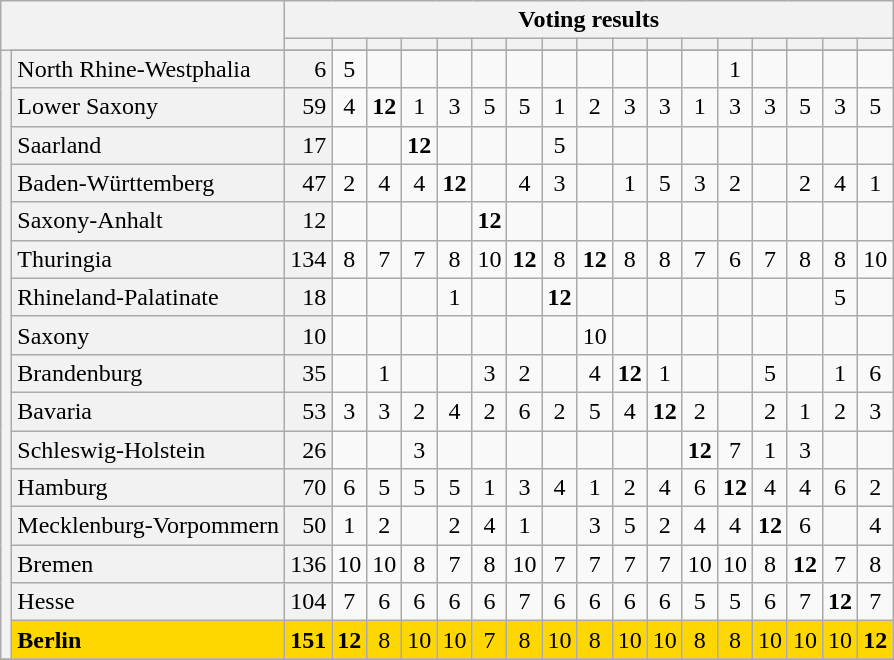<table class="wikitable" border="1" style="text-align:center;">
<tr>
<th colspan="2" rowspan="2"></th>
<th colspan="43">Voting results</th>
</tr>
<tr>
<th style="vertical-align: bottom;"></th>
<th style="vertical-align: bottom;"></th>
<th style="vertical-align: bottom;"></th>
<th style="vertical-align: bottom;"></th>
<th style="vertical-align: bottom;"></th>
<th style="vertical-align: bottom;"></th>
<th style="vertical-align: bottom;"></th>
<th style="vertical-align: bottom;"></th>
<th style="vertical-align: bottom;"></th>
<th style="vertical-align: bottom;"></th>
<th style="vertical-align: bottom;"></th>
<th style="vertical-align: bottom;"></th>
<th style="vertical-align: bottom;"></th>
<th style="vertical-align: bottom;"></th>
<th style="vertical-align: bottom;"></th>
<th style="vertical-align: bottom;"></th>
<th style="vertical-align: bottom;"></th>
</tr>
<tr>
<th rowspan="17"></th>
</tr>
<tr>
<td style="text-align:left; background:#f2f2f2;">North Rhine-Westphalia</td>
<td style="text-align:right; background:#f2f2f2;">6</td>
<td>5</td>
<td></td>
<td></td>
<td></td>
<td></td>
<td></td>
<td></td>
<td></td>
<td></td>
<td></td>
<td></td>
<td>1</td>
<td></td>
<td></td>
<td></td>
<td></td>
</tr>
<tr>
<td style="text-align:left; background:#f2f2f2;">Lower Saxony</td>
<td style="text-align:right; background:#f2f2f2;">59</td>
<td>4</td>
<td><strong>12</strong></td>
<td>1</td>
<td>3</td>
<td>5</td>
<td>5</td>
<td>1</td>
<td>2</td>
<td>3</td>
<td>3</td>
<td>1</td>
<td>3</td>
<td>3</td>
<td>5</td>
<td>3</td>
<td>5</td>
</tr>
<tr>
<td style="text-align:left; background:#f2f2f2;">Saarland</td>
<td style="text-align:right; background:#f2f2f2;">17</td>
<td></td>
<td></td>
<td><strong>12</strong></td>
<td></td>
<td></td>
<td></td>
<td>5</td>
<td></td>
<td></td>
<td></td>
<td></td>
<td></td>
<td></td>
<td></td>
<td></td>
<td></td>
</tr>
<tr>
<td style="text-align:left; background:#f2f2f2;">Baden-Württemberg</td>
<td style="text-align:right; background:#f2f2f2;">47</td>
<td>2</td>
<td>4</td>
<td>4</td>
<td><strong>12</strong></td>
<td></td>
<td>4</td>
<td>3</td>
<td></td>
<td>1</td>
<td>5</td>
<td>3</td>
<td>2</td>
<td></td>
<td>2</td>
<td>4</td>
<td>1</td>
</tr>
<tr>
<td style="text-align:left; background:#f2f2f2;">Saxony-Anhalt</td>
<td style="text-align:right; background:#f2f2f2;">12</td>
<td></td>
<td></td>
<td></td>
<td></td>
<td><strong>12</strong></td>
<td></td>
<td></td>
<td></td>
<td></td>
<td></td>
<td></td>
<td></td>
<td></td>
<td></td>
<td></td>
<td></td>
</tr>
<tr>
<td style="text-align:left; background:#f2f2f2;">Thuringia</td>
<td style="text-align:right; background:#f2f2f2;">134</td>
<td>8</td>
<td>7</td>
<td>7</td>
<td>8</td>
<td>10</td>
<td><strong>12</strong></td>
<td>8</td>
<td><strong>12</strong></td>
<td>8</td>
<td>8</td>
<td>7</td>
<td>6</td>
<td>7</td>
<td>8</td>
<td>8</td>
<td>10</td>
</tr>
<tr>
<td style="text-align:left; background:#f2f2f2;">Rhineland-Palatinate</td>
<td style="text-align:right; background:#f2f2f2;">18</td>
<td></td>
<td></td>
<td></td>
<td>1</td>
<td></td>
<td></td>
<td><strong>12</strong></td>
<td></td>
<td></td>
<td></td>
<td></td>
<td></td>
<td></td>
<td></td>
<td>5</td>
<td></td>
</tr>
<tr>
<td style="text-align:left; background:#f2f2f2;">Saxony</td>
<td style="text-align:right; background:#f2f2f2;">10</td>
<td></td>
<td></td>
<td></td>
<td></td>
<td></td>
<td></td>
<td></td>
<td>10</td>
<td></td>
<td></td>
<td></td>
<td></td>
<td></td>
<td></td>
<td></td>
<td></td>
</tr>
<tr>
<td style="text-align:left; background:#f2f2f2;">Brandenburg</td>
<td style="text-align:right; background:#f2f2f2;">35</td>
<td></td>
<td>1</td>
<td></td>
<td></td>
<td>3</td>
<td>2</td>
<td></td>
<td>4</td>
<td><strong>12</strong></td>
<td>1</td>
<td></td>
<td></td>
<td>5</td>
<td></td>
<td>1</td>
<td>6</td>
</tr>
<tr>
<td style="text-align:left; background:#f2f2f2;">Bavaria</td>
<td style="text-align:right; background:#f2f2f2;">53</td>
<td>3</td>
<td>3</td>
<td>2</td>
<td>4</td>
<td>2</td>
<td>6</td>
<td>2</td>
<td>5</td>
<td>4</td>
<td><strong>12</strong></td>
<td>2</td>
<td></td>
<td>2</td>
<td>1</td>
<td>2</td>
<td>3</td>
</tr>
<tr>
<td style="text-align:left; background:#f2f2f2;;">Schleswig-Holstein</td>
<td style="text-align:right; background:#f2f2f2;;">26</td>
<td></td>
<td></td>
<td>3</td>
<td></td>
<td></td>
<td></td>
<td></td>
<td></td>
<td></td>
<td></td>
<td><strong>12</strong></td>
<td>7</td>
<td>1</td>
<td>3</td>
<td></td>
<td></td>
</tr>
<tr>
<td style="text-align:left; background:#f2f2f2;">Hamburg</td>
<td style="text-align:right; background:#f2f2f2;">70</td>
<td>6</td>
<td>5</td>
<td>5</td>
<td>5</td>
<td>1</td>
<td>3</td>
<td>4</td>
<td>1</td>
<td>2</td>
<td>4</td>
<td>6</td>
<td><strong>12</strong></td>
<td>4</td>
<td>4</td>
<td>6</td>
<td>2</td>
</tr>
<tr>
<td style="text-align:left; background:#f2f2f2;">Mecklenburg-Vorpommern</td>
<td style="text-align:right; background:#f2f2f2;">50</td>
<td>1</td>
<td>2</td>
<td></td>
<td>2</td>
<td>4</td>
<td>1</td>
<td></td>
<td>3</td>
<td>5</td>
<td>2</td>
<td>4</td>
<td>4</td>
<td><strong>12</strong></td>
<td>6</td>
<td></td>
<td>4</td>
</tr>
<tr>
<td style="text-align:left; background:#f2f2f2;">Bremen</td>
<td style="text-align:right; background:#f2f2f2;">136</td>
<td>10</td>
<td>10</td>
<td>8</td>
<td>7</td>
<td>8</td>
<td>10</td>
<td>7</td>
<td>7</td>
<td>7</td>
<td>7</td>
<td>10</td>
<td>10</td>
<td>8</td>
<td><strong>12</strong></td>
<td>7</td>
<td>8</td>
</tr>
<tr>
<td style="text-align:left; background:#f2f2f2;">Hesse</td>
<td style="text-align:right; background:#f2f2f2;">104</td>
<td>7</td>
<td>6</td>
<td>6</td>
<td>6</td>
<td>6</td>
<td>7</td>
<td>6</td>
<td>6</td>
<td>6</td>
<td>6</td>
<td>5</td>
<td>5</td>
<td>6</td>
<td>7</td>
<td><strong>12</strong></td>
<td>7</td>
</tr>
<tr style="background: gold;">
<td style="text-align:left;"><strong>Berlin</strong></td>
<td style="text-align:right;"><strong>151</strong></td>
<td><strong>12</strong></td>
<td>8</td>
<td>10</td>
<td>10</td>
<td>7</td>
<td>8</td>
<td>10</td>
<td>8</td>
<td>10</td>
<td>10</td>
<td>8</td>
<td>8</td>
<td>10</td>
<td>10</td>
<td>10</td>
<td><strong>12</strong></td>
</tr>
<tr>
</tr>
</table>
